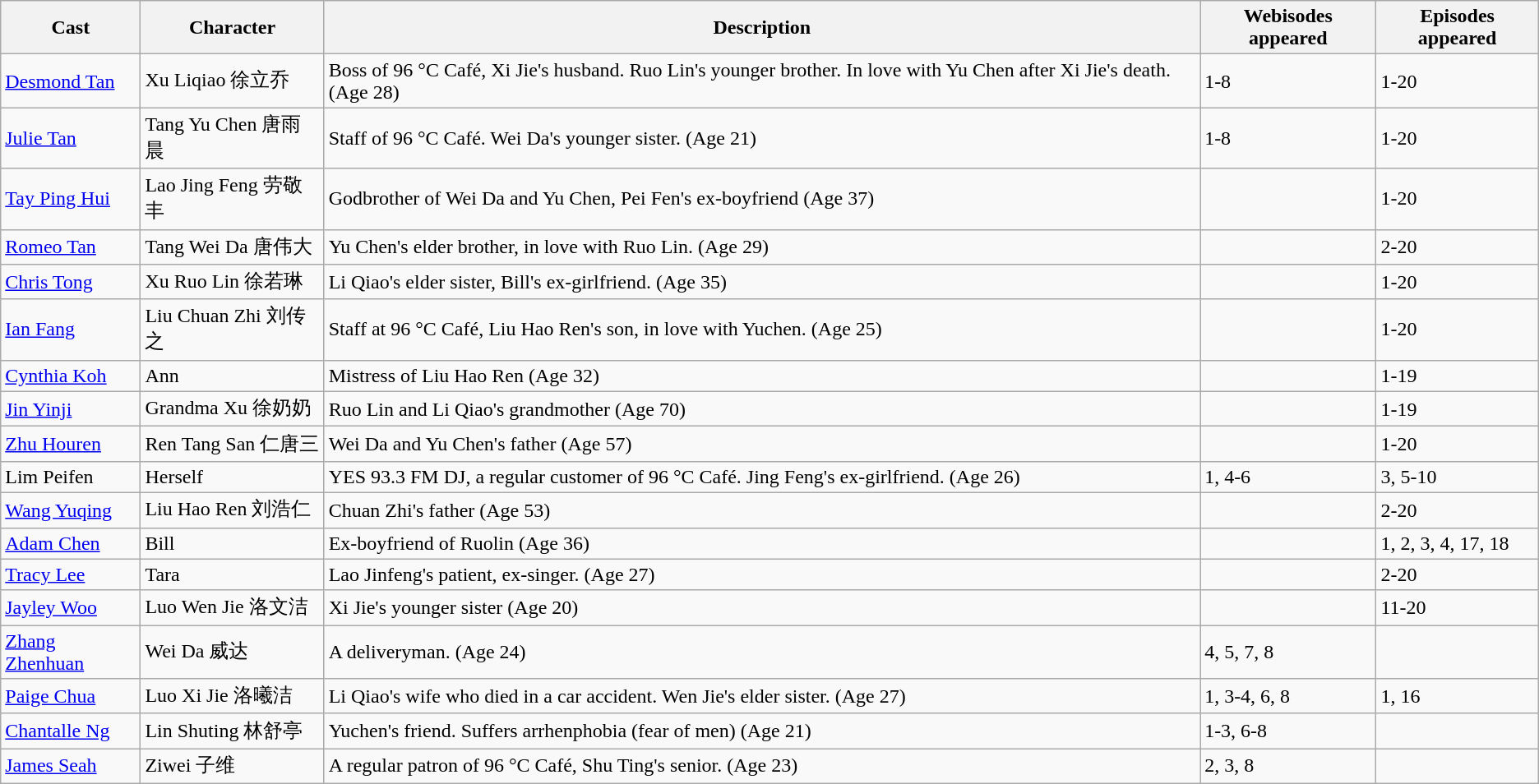<table class="wikitable">
<tr>
<th>Cast</th>
<th>Character</th>
<th>Description</th>
<th>Webisodes appeared</th>
<th>Episodes appeared</th>
</tr>
<tr>
<td><a href='#'>Desmond Tan</a></td>
<td>Xu Liqiao 徐立乔</td>
<td>Boss of 96 °C Café, Xi Jie's husband. Ruo Lin's younger brother. In love with Yu Chen after Xi Jie's death. (Age 28)</td>
<td>1-8</td>
<td>1-20</td>
</tr>
<tr>
<td><a href='#'>Julie Tan</a></td>
<td>Tang Yu Chen 唐雨晨</td>
<td>Staff of 96 °C Café. Wei Da's younger sister. (Age 21)</td>
<td>1-8</td>
<td>1-20</td>
</tr>
<tr>
<td><a href='#'>Tay Ping Hui</a></td>
<td>Lao Jing Feng 劳敬丰</td>
<td>Godbrother of Wei Da and Yu Chen, Pei Fen's ex-boyfriend (Age 37)</td>
<td></td>
<td>1-20</td>
</tr>
<tr>
<td><a href='#'>Romeo Tan</a></td>
<td>Tang Wei Da 唐伟大</td>
<td>Yu Chen's elder brother, in love with Ruo Lin. (Age 29)</td>
<td></td>
<td>2-20</td>
</tr>
<tr>
<td><a href='#'>Chris Tong</a></td>
<td>Xu Ruo Lin 徐若琳</td>
<td>Li Qiao's elder sister, Bill's ex-girlfriend. (Age 35)</td>
<td></td>
<td>1-20</td>
</tr>
<tr>
<td><a href='#'>Ian Fang</a></td>
<td>Liu Chuan Zhi 刘传之</td>
<td>Staff at 96 °C Café, Liu Hao Ren's son, in love with Yuchen. (Age 25)</td>
<td></td>
<td>1-20</td>
</tr>
<tr>
<td><a href='#'>Cynthia Koh</a></td>
<td>Ann</td>
<td>Mistress of Liu Hao Ren  (Age 32)</td>
<td></td>
<td>1-19</td>
</tr>
<tr>
<td><a href='#'>Jin Yinji</a></td>
<td>Grandma Xu 徐奶奶</td>
<td>Ruo Lin and Li Qiao's grandmother (Age 70)</td>
<td></td>
<td>1-19</td>
</tr>
<tr>
<td><a href='#'>Zhu Houren</a></td>
<td>Ren Tang San 仁唐三</td>
<td>Wei Da and Yu Chen's father (Age 57)</td>
<td></td>
<td>1-20</td>
</tr>
<tr>
<td>Lim Peifen</td>
<td>Herself</td>
<td>YES 93.3 FM DJ, a regular customer of 96 °C Café. Jing Feng's ex-girlfriend. (Age 26)</td>
<td>1, 4-6</td>
<td>3, 5-10</td>
</tr>
<tr>
<td><a href='#'>Wang Yuqing</a></td>
<td>Liu Hao Ren 刘浩仁</td>
<td>Chuan Zhi's father (Age 53)</td>
<td></td>
<td>2-20</td>
</tr>
<tr>
<td><a href='#'>Adam Chen</a></td>
<td>Bill</td>
<td>Ex-boyfriend of Ruolin  (Age 36)</td>
<td></td>
<td>1, 2, 3, 4, 17, 18</td>
</tr>
<tr>
<td><a href='#'>Tracy Lee</a></td>
<td>Tara</td>
<td>Lao Jinfeng's patient, ex-singer.  (Age 27)</td>
<td></td>
<td>2-20</td>
</tr>
<tr>
<td><a href='#'>Jayley Woo</a></td>
<td>Luo Wen Jie 洛文洁</td>
<td>Xi Jie's younger sister (Age 20)</td>
<td></td>
<td>11-20</td>
</tr>
<tr>
<td><a href='#'>Zhang Zhenhuan</a></td>
<td>Wei Da 威达</td>
<td>A deliveryman. (Age 24)</td>
<td>4, 5, 7, 8</td>
<td></td>
</tr>
<tr>
<td><a href='#'>Paige Chua</a></td>
<td>Luo Xi Jie 洛曦洁</td>
<td>Li Qiao's wife who died in a car accident. Wen Jie's elder sister. (Age 27)</td>
<td>1, 3-4, 6, 8</td>
<td>1, 16</td>
</tr>
<tr>
<td><a href='#'>Chantalle Ng</a></td>
<td>Lin Shuting 林舒亭</td>
<td>Yuchen's friend. Suffers arrhenphobia (fear of men) (Age 21)</td>
<td>1-3, 6-8</td>
<td></td>
</tr>
<tr>
<td><a href='#'>James Seah</a></td>
<td>Ziwei 子维</td>
<td>A regular patron of 96 °C Café, Shu Ting's senior. (Age 23)</td>
<td>2, 3, 8</td>
<td></td>
</tr>
</table>
